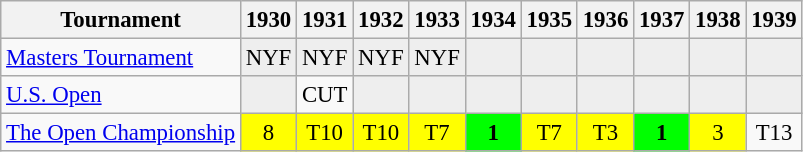<table class="wikitable" style="font-size:95%;text-align:center;">
<tr>
<th>Tournament</th>
<th>1930</th>
<th>1931</th>
<th>1932</th>
<th>1933</th>
<th>1934</th>
<th>1935</th>
<th>1936</th>
<th>1937</th>
<th>1938</th>
<th>1939</th>
</tr>
<tr>
<td align=left><a href='#'>Masters Tournament</a></td>
<td style="background:#eeeeee;">NYF</td>
<td style="background:#eeeeee;">NYF</td>
<td style="background:#eeeeee;">NYF</td>
<td style="background:#eeeeee;">NYF</td>
<td style="background:#eeeeee;"></td>
<td style="background:#eeeeee;"></td>
<td style="background:#eeeeee;"></td>
<td style="background:#eeeeee;"></td>
<td style="background:#eeeeee;"></td>
<td style="background:#eeeeee;"></td>
</tr>
<tr>
<td align=left><a href='#'>U.S. Open</a></td>
<td style="background:#eeeeee;"></td>
<td>CUT</td>
<td style="background:#eeeeee;"></td>
<td style="background:#eeeeee;"></td>
<td style="background:#eeeeee;"></td>
<td style="background:#eeeeee;"></td>
<td style="background:#eeeeee;"></td>
<td style="background:#eeeeee;"></td>
<td style="background:#eeeeee;"></td>
<td style="background:#eeeeee;"></td>
</tr>
<tr>
<td align=left><a href='#'>The Open Championship</a></td>
<td style="background:yellow;">8</td>
<td style="background:yellow;">T10</td>
<td style="background:yellow;">T10</td>
<td style="background:yellow;">T7</td>
<td style="background:lime;"><strong>1</strong></td>
<td style="background:yellow;">T7</td>
<td style="background:yellow;">T3</td>
<td style="background:lime;"><strong>1</strong></td>
<td style="background:yellow;">3</td>
<td>T13</td>
</tr>
</table>
